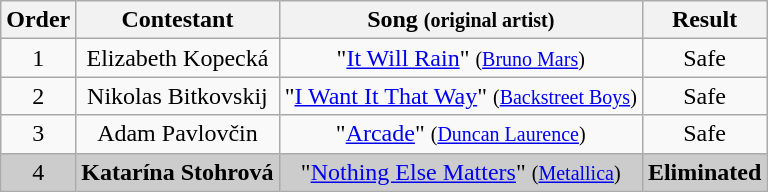<table class="wikitable plainrowheaders" style="text-align:center;">
<tr>
<th scope="col">Order</th>
<th scope="col">Contestant</th>
<th scope="col">Song <small>(original artist)</small></th>
<th scope="col">Result</th>
</tr>
<tr>
<td>1</td>
<td>Elizabeth Kopecká</td>
<td>"<a href='#'>It Will Rain</a>" <small>(<a href='#'>Bruno Mars</a>)</small></td>
<td>Safe</td>
</tr>
<tr>
<td>2</td>
<td>Nikolas Bitkovskij</td>
<td>"<a href='#'>I Want It That Way</a>" <small>(<a href='#'>Backstreet Boys</a>)</small></td>
<td>Safe</td>
</tr>
<tr>
<td>3</td>
<td>Adam Pavlovčin</td>
<td>"<a href='#'>Arcade</a>" <small>(<a href='#'>Duncan Laurence</a>)</small></td>
<td>Safe</td>
</tr>
<tr style="background:#ccc;">
<td>4</td>
<td><strong>Katarína Stohrová</strong></td>
<td>"<a href='#'>Nothing Else Matters</a>" <small>(<a href='#'>Metallica</a>)</small></td>
<td><strong>Eliminated</strong></td>
</tr>
</table>
